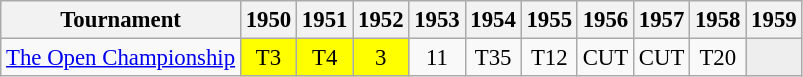<table class="wikitable" style="font-size:95%;text-align:center;">
<tr>
<th>Tournament</th>
<th>1950</th>
<th>1951</th>
<th>1952</th>
<th>1953</th>
<th>1954</th>
<th>1955</th>
<th>1956</th>
<th>1957</th>
<th>1958</th>
<th>1959</th>
</tr>
<tr>
<td align=left><a href='#'>The Open Championship</a></td>
<td style="background:yellow;">T3</td>
<td style="background:yellow;">T4</td>
<td style="background:yellow;">3</td>
<td>11</td>
<td>T35</td>
<td>T12</td>
<td>CUT</td>
<td>CUT</td>
<td>T20</td>
<td style="background:#eeeeee;"></td>
</tr>
</table>
